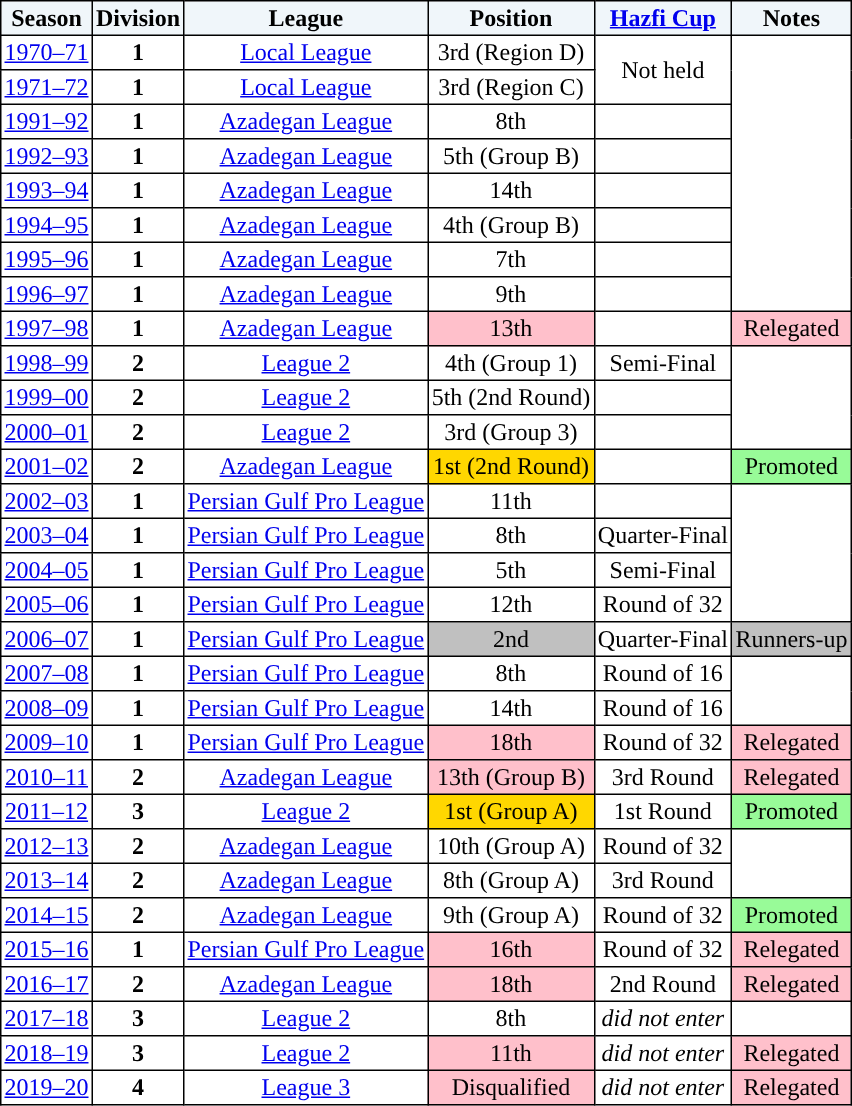<table border="1" cellpadding="2" style="border-collapse:collapse; text-align:center; font-size:normal;">
<tr style="background:#f0f6fa;">
<th>Season</th>
<th>Division</th>
<th>League</th>
<th>Position</th>
<th><a href='#'>Hazfi Cup</a></th>
<th>Notes</th>
</tr>
<tr>
<td><a href='#'>1970–71</a></td>
<td><strong>1</strong></td>
<td><a href='#'>Local League</a></td>
<td>3rd (Region D)</td>
<td rowspan="2" style="text-align:center;">Not held</td>
<td rowspan="8"></td>
</tr>
<tr>
<td><a href='#'>1971–72</a></td>
<td><strong>1</strong></td>
<td><a href='#'>Local League</a></td>
<td>3rd (Region C)</td>
</tr>
<tr>
<td><a href='#'>1991–92</a></td>
<td><strong>1</strong></td>
<td><a href='#'>Azadegan League</a></td>
<td>8th</td>
<td></td>
</tr>
<tr>
<td><a href='#'>1992–93</a></td>
<td><strong>1</strong></td>
<td><a href='#'>Azadegan League</a></td>
<td>5th (Group B)</td>
<td></td>
</tr>
<tr>
<td><a href='#'>1993–94</a></td>
<td><strong>1</strong></td>
<td><a href='#'>Azadegan League</a></td>
<td>14th</td>
<td></td>
</tr>
<tr>
<td><a href='#'>1994–95</a></td>
<td><strong>1</strong></td>
<td><a href='#'>Azadegan League</a></td>
<td>4th (Group B)</td>
<td></td>
</tr>
<tr>
<td><a href='#'>1995–96</a></td>
<td><strong>1</strong></td>
<td><a href='#'>Azadegan League</a></td>
<td>7th</td>
<td></td>
</tr>
<tr>
<td><a href='#'>1996–97</a></td>
<td><strong>1</strong></td>
<td><a href='#'>Azadegan League</a></td>
<td>9th</td>
<td></td>
</tr>
<tr>
<td><a href='#'>1997–98</a></td>
<td><strong>1</strong></td>
<td><a href='#'>Azadegan League</a></td>
<td bgcolor=Pink>13th</td>
<td></td>
<td bgcolor=Pink>Relegated</td>
</tr>
<tr>
<td><a href='#'>1998–99</a></td>
<td><strong>2</strong></td>
<td><a href='#'>League 2</a></td>
<td>4th (Group 1)</td>
<td>Semi-Final</td>
<td rowspan="3"></td>
</tr>
<tr>
<td><a href='#'>1999–00</a></td>
<td><strong>2</strong></td>
<td><a href='#'>League 2</a></td>
<td>5th (2nd Round)</td>
<td></td>
</tr>
<tr>
<td><a href='#'>2000–01</a></td>
<td><strong>2</strong></td>
<td><a href='#'>League 2</a></td>
<td>3rd (Group 3)</td>
<td></td>
</tr>
<tr>
<td><a href='#'>2001–02</a></td>
<td><strong>2</strong></td>
<td><a href='#'>Azadegan League</a></td>
<td bgcolor=gold>1st (2nd Round)</td>
<td></td>
<td bgcolor=PaleGreen>Promoted</td>
</tr>
<tr>
<td><a href='#'>2002–03</a></td>
<td><strong>1</strong></td>
<td><a href='#'>Persian Gulf Pro League</a></td>
<td>11th</td>
<td></td>
<td rowspan="4"></td>
</tr>
<tr>
<td><a href='#'>2003–04</a></td>
<td><strong>1</strong></td>
<td><a href='#'>Persian Gulf Pro League</a></td>
<td>8th</td>
<td>Quarter-Final</td>
</tr>
<tr>
<td><a href='#'>2004–05</a></td>
<td><strong>1</strong></td>
<td><a href='#'>Persian Gulf Pro League</a></td>
<td>5th</td>
<td>Semi-Final</td>
</tr>
<tr>
<td><a href='#'>2005–06</a></td>
<td><strong>1</strong></td>
<td><a href='#'>Persian Gulf Pro League</a></td>
<td>12th</td>
<td>Round of 32</td>
</tr>
<tr>
<td><a href='#'>2006–07</a></td>
<td><strong>1</strong></td>
<td><a href='#'>Persian Gulf Pro League</a></td>
<td style="background:silver">2nd</td>
<td>Quarter-Final</td>
<td style="background:silver">Runners-up</td>
</tr>
<tr>
<td><a href='#'>2007–08</a></td>
<td><strong>1</strong></td>
<td><a href='#'>Persian Gulf Pro League</a></td>
<td>8th</td>
<td>Round of 16</td>
<td rowspan="2"></td>
</tr>
<tr>
<td><a href='#'>2008–09</a></td>
<td><strong>1</strong></td>
<td><a href='#'>Persian Gulf Pro League</a></td>
<td>14th</td>
<td>Round of 16</td>
</tr>
<tr>
<td><a href='#'>2009–10</a></td>
<td><strong>1</strong></td>
<td><a href='#'>Persian Gulf Pro League</a></td>
<td bgcolor=Pink>18th</td>
<td>Round of 32</td>
<td bgcolor=Pink>Relegated</td>
</tr>
<tr>
<td><a href='#'>2010–11</a></td>
<td><strong>2</strong></td>
<td><a href='#'>Azadegan League</a></td>
<td bgcolor=Pink>13th (Group B)</td>
<td>3rd Round</td>
<td bgcolor=Pink>Relegated</td>
</tr>
<tr>
<td><a href='#'>2011–12</a></td>
<td><strong>3</strong></td>
<td><a href='#'>League 2</a></td>
<td bgcolor=gold>1st (Group A)</td>
<td>1st Round</td>
<td bgcolor=PaleGreen>Promoted</td>
</tr>
<tr>
<td><a href='#'>2012–13</a></td>
<td><strong>2</strong></td>
<td><a href='#'>Azadegan League</a></td>
<td>10th (Group A)</td>
<td>Round of 32</td>
<td rowspan="2"></td>
</tr>
<tr>
<td><a href='#'>2013–14</a></td>
<td><strong>2</strong></td>
<td><a href='#'>Azadegan League</a></td>
<td>8th (Group A)</td>
<td>3rd Round</td>
</tr>
<tr>
<td><a href='#'>2014–15</a></td>
<td><strong>2</strong></td>
<td><a href='#'>Azadegan League</a></td>
<td>9th (Group A)</td>
<td>Round of 32</td>
<td bgcolor=PaleGreen>Promoted</td>
</tr>
<tr>
<td><a href='#'>2015–16</a></td>
<td><strong>1</strong></td>
<td><a href='#'>Persian Gulf Pro League</a></td>
<td bgcolor=Pink>16th</td>
<td>Round of 32</td>
<td bgcolor=Pink>Relegated</td>
</tr>
<tr>
<td><a href='#'>2016–17</a></td>
<td><strong>2</strong></td>
<td><a href='#'>Azadegan League</a></td>
<td bgcolor=Pink>18th</td>
<td>2nd Round</td>
<td bgcolor=Pink>Relegated</td>
</tr>
<tr>
<td><a href='#'>2017–18</a></td>
<td><strong>3</strong></td>
<td><a href='#'>League 2</a></td>
<td>8th</td>
<td><em>did not enter</em></td>
</tr>
<tr>
<td><a href='#'>2018–19</a></td>
<td><strong>3</strong></td>
<td><a href='#'>League 2</a></td>
<td bgcolor=Pink>11th</td>
<td><em>did not enter</em></td>
<td bgcolor=Pink>Relegated</td>
</tr>
<tr>
<td><a href='#'>2019–20</a></td>
<td><strong>4</strong></td>
<td><a href='#'>League 3</a></td>
<td bgcolor=Pink>Disqualified</td>
<td><em>did not enter</em></td>
<td bgcolor=Pink>Relegated</td>
</tr>
</table>
